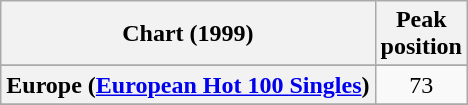<table class="wikitable sortable plainrowheaders" style="text-align:center">
<tr>
<th scope="col">Chart (1999)</th>
<th scope="col">Peak<br> position</th>
</tr>
<tr>
</tr>
<tr>
<th scope="row">Europe (<a href='#'>European Hot 100 Singles</a>)</th>
<td>73</td>
</tr>
<tr>
</tr>
<tr>
</tr>
<tr>
</tr>
<tr>
</tr>
<tr>
</tr>
<tr>
</tr>
<tr>
</tr>
<tr>
</tr>
<tr>
</tr>
</table>
